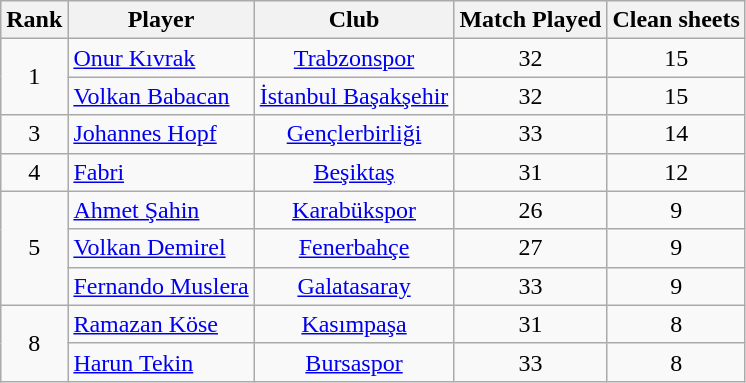<table class="wikitable">
<tr>
<th>Rank</th>
<th>Player</th>
<th>Club</th>
<th>Match Played</th>
<th>Clean sheets</th>
</tr>
<tr>
<td rowspan=2 align=center>1</td>
<td> <a href='#'>Onur Kıvrak</a></td>
<td align=center><a href='#'>Trabzonspor</a></td>
<td align=center>32</td>
<td align=center>15</td>
</tr>
<tr>
<td> <a href='#'>Volkan Babacan</a></td>
<td align=center><a href='#'>İstanbul Başakşehir</a></td>
<td align=center>32</td>
<td align=center>15</td>
</tr>
<tr>
<td rowspan=1 align=center>3</td>
<td> <a href='#'>Johannes Hopf</a></td>
<td align=center><a href='#'>Gençlerbirliği</a></td>
<td align=center>33</td>
<td align=center>14</td>
</tr>
<tr>
<td rowspan=1 align=center>4</td>
<td> <a href='#'>Fabri</a></td>
<td align=center><a href='#'>Beşiktaş</a></td>
<td align=center>31</td>
<td align=center>12</td>
</tr>
<tr>
<td rowspan=3 align=center>5</td>
<td> <a href='#'>Ahmet Şahin</a></td>
<td align=center><a href='#'>Karabükspor</a></td>
<td align=center>26</td>
<td align=center>9</td>
</tr>
<tr>
<td> <a href='#'>Volkan Demirel</a></td>
<td align=center><a href='#'>Fenerbahçe</a></td>
<td align=center>27</td>
<td align=center>9</td>
</tr>
<tr>
<td> <a href='#'>Fernando Muslera</a></td>
<td align=center><a href='#'>Galatasaray</a></td>
<td align=center>33</td>
<td align=center>9</td>
</tr>
<tr>
<td rowspan=2 align=center>8</td>
<td> <a href='#'>Ramazan Köse</a></td>
<td align=center><a href='#'>Kasımpaşa</a></td>
<td align=center>31</td>
<td align=center>8</td>
</tr>
<tr>
<td> <a href='#'>Harun Tekin</a></td>
<td align=center><a href='#'>Bursaspor</a></td>
<td align=center>33</td>
<td align=center>8</td>
</tr>
</table>
